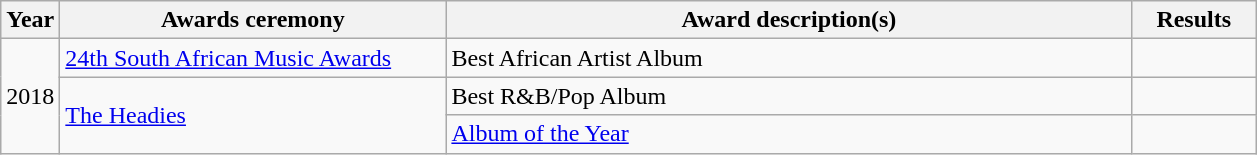<table class="wikitable">
<tr>
<th>Year</th>
<th style="width:250px;">Awards ceremony</th>
<th style="width:450px;">Award description(s)</th>
<th style="width:75px;">Results</th>
</tr>
<tr>
<td rowspan="3">2018</td>
<td><a href='#'>24th South African Music Awards</a></td>
<td>Best African Artist Album</td>
<td></td>
</tr>
<tr>
<td rowspan="2"><a href='#'>The Headies</a></td>
<td>Best R&B/Pop Album</td>
<td></td>
</tr>
<tr>
<td><a href='#'>Album of the Year</a></td>
<td></td>
</tr>
</table>
